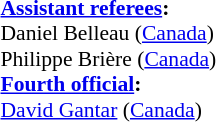<table width=100% style="font-size: 90%">
<tr>
<td><br>
<strong><a href='#'>Assistant referees</a>:</strong>
<br>Daniel Belleau (<a href='#'>Canada</a>)
<br>Philippe Brière (<a href='#'>Canada</a>)
<br><strong><a href='#'>Fourth official</a>:</strong>
<br><a href='#'>David Gantar</a> (<a href='#'>Canada</a>)</td>
</tr>
</table>
